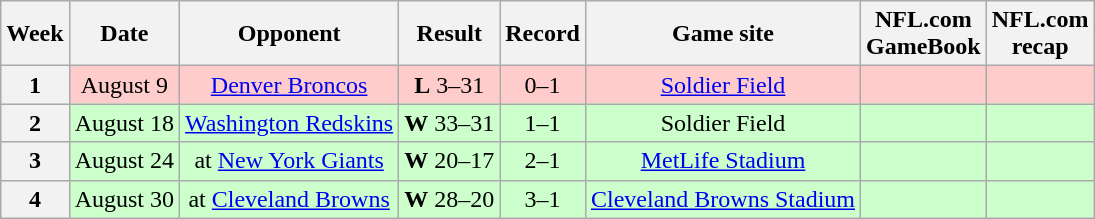<table class="wikitable" style="align=center">
<tr>
<th>Week</th>
<th>Date</th>
<th>Opponent</th>
<th>Result</th>
<th>Record</th>
<th>Game site</th>
<th>NFL.com<br>GameBook</th>
<th>NFL.com<br>recap</th>
</tr>
<tr style="background:#fcc; text-align:center;">
<th>1</th>
<td>August 9</td>
<td><a href='#'>Denver Broncos</a></td>
<td><strong>L</strong> 3–31</td>
<td>0–1</td>
<td><a href='#'>Soldier Field</a></td>
<td> </td>
<td></td>
</tr>
<tr style="background:#cfc; text-align:center;">
<th>2</th>
<td>August 18</td>
<td><a href='#'>Washington Redskins</a></td>
<td><strong>W</strong> 33–31</td>
<td>1–1</td>
<td>Soldier Field</td>
<td> </td>
<td></td>
</tr>
<tr style="background:#cfc; text-align:center;">
<th>3</th>
<td>August 24</td>
<td>at <a href='#'>New York Giants</a></td>
<td><strong>W</strong> 20–17</td>
<td>2–1</td>
<td><a href='#'>MetLife Stadium</a></td>
<td> </td>
<td></td>
</tr>
<tr style="background:#cfc; text-align:center;">
<th>4</th>
<td>August 30</td>
<td>at <a href='#'>Cleveland Browns</a></td>
<td><strong>W</strong> 28–20</td>
<td>3–1</td>
<td><a href='#'>Cleveland Browns Stadium</a></td>
<td> </td>
<td></td>
</tr>
</table>
